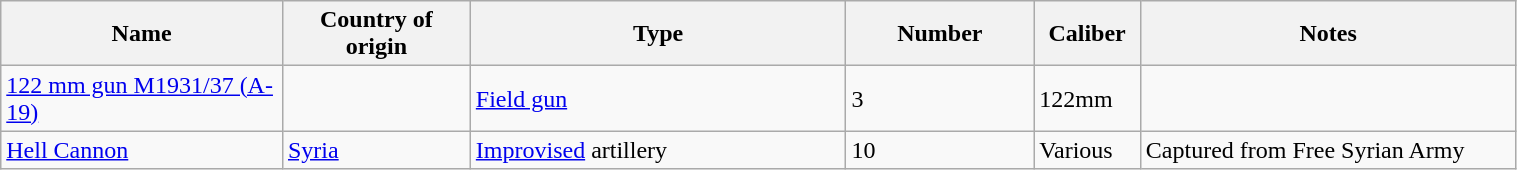<table class="wikitable sortable" style="width:80%;">
<tr>
<th style="width:15%;">Name</th>
<th style="width:10%;">Country of origin</th>
<th style="width:20%;">Type</th>
<th style="width:10%;">Number</th>
<th style="width:5%;">Caliber</th>
<th style="width:20%;">Notes</th>
</tr>
<tr>
<td><a href='#'>122 mm gun M1931/37 (A-19)</a></td>
<td></td>
<td><a href='#'>Field gun</a></td>
<td>3</td>
<td>122mm</td>
<td></td>
</tr>
<tr>
<td><a href='#'>Hell Cannon</a></td>
<td> <a href='#'>Syria</a></td>
<td><a href='#'>Improvised</a> artillery</td>
<td>10</td>
<td>Various</td>
<td>Captured from Free Syrian Army</td>
</tr>
</table>
